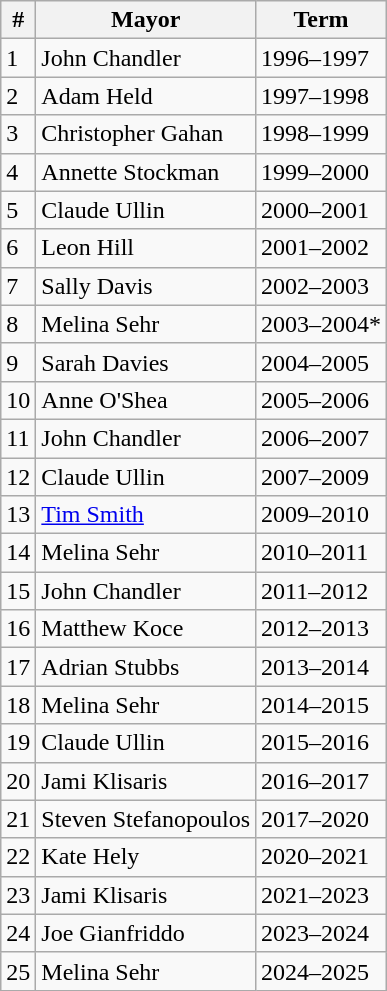<table class="wikitable sortable">
<tr>
<th>#</th>
<th>Mayor</th>
<th>Term</th>
</tr>
<tr>
<td>1</td>
<td>John Chandler</td>
<td>1996–1997</td>
</tr>
<tr>
<td>2</td>
<td>Adam Held</td>
<td>1997–1998</td>
</tr>
<tr>
<td>3</td>
<td>Christopher Gahan</td>
<td>1998–1999</td>
</tr>
<tr>
<td>4</td>
<td>Annette Stockman</td>
<td>1999–2000</td>
</tr>
<tr>
<td>5</td>
<td>Claude Ullin</td>
<td>2000–2001</td>
</tr>
<tr>
<td>6</td>
<td>Leon Hill</td>
<td>2001–2002</td>
</tr>
<tr>
<td>7</td>
<td>Sally Davis</td>
<td>2002–2003</td>
</tr>
<tr>
<td>8</td>
<td>Melina Sehr</td>
<td>2003–2004*</td>
</tr>
<tr>
<td>9</td>
<td>Sarah Davies</td>
<td>2004–2005</td>
</tr>
<tr>
<td>10</td>
<td>Anne O'Shea</td>
<td>2005–2006</td>
</tr>
<tr>
<td>11</td>
<td>John Chandler</td>
<td>2006–2007</td>
</tr>
<tr>
<td>12</td>
<td>Claude Ullin</td>
<td>2007–2009</td>
</tr>
<tr>
<td>13</td>
<td><a href='#'>Tim Smith</a></td>
<td>2009–2010</td>
</tr>
<tr>
<td>14</td>
<td>Melina Sehr</td>
<td>2010–2011</td>
</tr>
<tr>
<td>15</td>
<td>John Chandler</td>
<td>2011–2012</td>
</tr>
<tr>
<td>16</td>
<td>Matthew Koce</td>
<td>2012–2013</td>
</tr>
<tr>
<td>17</td>
<td>Adrian Stubbs</td>
<td>2013–2014</td>
</tr>
<tr>
<td>18</td>
<td>Melina Sehr</td>
<td>2014–2015</td>
</tr>
<tr>
<td>19</td>
<td>Claude Ullin</td>
<td>2015–2016</td>
</tr>
<tr>
<td>20</td>
<td>Jami Klisaris</td>
<td>2016–2017</td>
</tr>
<tr>
<td>21</td>
<td>Steven Stefanopoulos</td>
<td>2017–2020</td>
</tr>
<tr>
<td>22</td>
<td>Kate Hely</td>
<td>2020–2021</td>
</tr>
<tr>
<td>23</td>
<td>Jami Klisaris</td>
<td>2021–2023</td>
</tr>
<tr>
<td>24</td>
<td>Joe Gianfriddo</td>
<td>2023–2024</td>
</tr>
<tr>
<td>25</td>
<td>Melina Sehr</td>
<td>2024–2025</td>
</tr>
</table>
